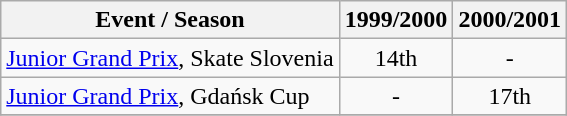<table class="wikitable">
<tr>
<th>Event / Season</th>
<th>1999/2000</th>
<th>2000/2001</th>
</tr>
<tr>
<td><a href='#'>Junior Grand Prix</a>, Skate Slovenia</td>
<td align="center">14th</td>
<td align="center">-</td>
</tr>
<tr>
<td><a href='#'>Junior Grand Prix</a>, Gdańsk Cup</td>
<td align="center">-</td>
<td align="center">17th</td>
</tr>
<tr>
</tr>
</table>
